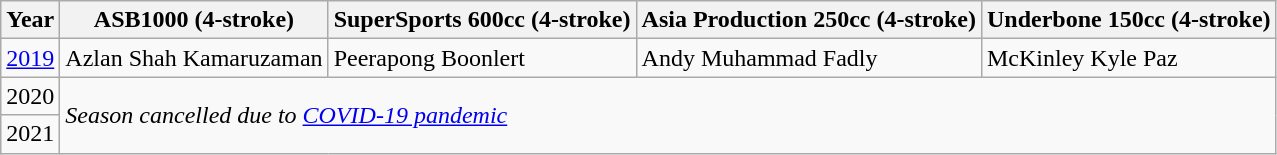<table class="wikitable">
<tr>
<th>Year</th>
<th>ASB1000 (4-stroke)</th>
<th>SuperSports 600cc (4-stroke)</th>
<th>Asia Production 250cc (4-stroke)</th>
<th>Underbone 150cc (4-stroke)</th>
</tr>
<tr>
<td><a href='#'>2019</a></td>
<td> Azlan Shah Kamaruzaman</td>
<td> Peerapong Boonlert</td>
<td> Andy Muhammad Fadly</td>
<td> McKinley Kyle Paz</td>
</tr>
<tr>
<td>2020</td>
<td colspan=4 rowspan=2><em>Season cancelled due to <a href='#'>COVID-19 pandemic</a></em></td>
</tr>
<tr>
<td>2021</td>
</tr>
</table>
